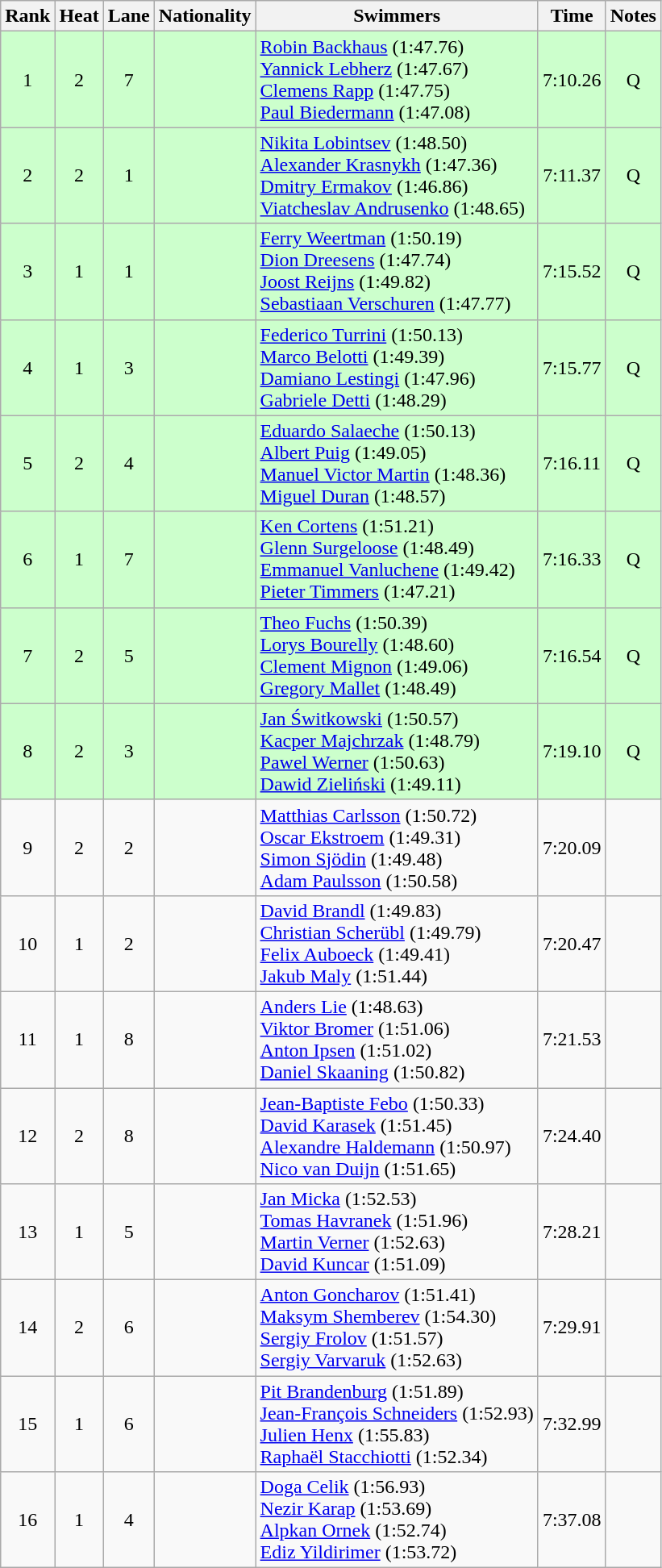<table class="wikitable sortable" style="text-align:center">
<tr>
<th>Rank</th>
<th>Heat</th>
<th>Lane</th>
<th>Nationality</th>
<th>Swimmers</th>
<th>Time</th>
<th>Notes</th>
</tr>
<tr bgcolor=ccffcc>
<td>1</td>
<td>2</td>
<td>7</td>
<td align=left></td>
<td align=left><a href='#'>Robin Backhaus</a> (1:47.76)<br><a href='#'>Yannick Lebherz</a> (1:47.67)<br><a href='#'>Clemens Rapp</a> (1:47.75)<br><a href='#'>Paul Biedermann</a> (1:47.08)</td>
<td>7:10.26</td>
<td>Q</td>
</tr>
<tr bgcolor=ccffcc>
<td>2</td>
<td>2</td>
<td>1</td>
<td align=left></td>
<td align=left><a href='#'>Nikita Lobintsev</a> (1:48.50)<br><a href='#'>Alexander Krasnykh</a> (1:47.36)<br><a href='#'>Dmitry Ermakov</a> (1:46.86)<br><a href='#'>Viatcheslav Andrusenko</a> (1:48.65)</td>
<td>7:11.37</td>
<td>Q</td>
</tr>
<tr bgcolor=ccffcc>
<td>3</td>
<td>1</td>
<td>1</td>
<td align=left></td>
<td align=left><a href='#'>Ferry Weertman</a> (1:50.19)<br><a href='#'>Dion Dreesens</a> (1:47.74)<br><a href='#'>Joost Reijns</a> (1:49.82)<br><a href='#'>Sebastiaan Verschuren</a> (1:47.77)</td>
<td>7:15.52</td>
<td>Q</td>
</tr>
<tr bgcolor=ccffcc>
<td>4</td>
<td>1</td>
<td>3</td>
<td align=left></td>
<td align=left><a href='#'>Federico Turrini</a> (1:50.13)<br><a href='#'>Marco Belotti</a> (1:49.39)<br><a href='#'>Damiano Lestingi</a> (1:47.96)<br><a href='#'>Gabriele Detti</a> (1:48.29)</td>
<td>7:15.77</td>
<td>Q</td>
</tr>
<tr bgcolor=ccffcc>
<td>5</td>
<td>2</td>
<td>4</td>
<td align=left></td>
<td align=left><a href='#'>Eduardo Salaeche</a> (1:50.13)<br><a href='#'>Albert Puig</a> (1:49.05)<br><a href='#'>Manuel Victor Martin</a> (1:48.36)<br><a href='#'>Miguel Duran</a> (1:48.57)</td>
<td>7:16.11</td>
<td>Q</td>
</tr>
<tr bgcolor=ccffcc>
<td>6</td>
<td>1</td>
<td>7</td>
<td align=left></td>
<td align=left><a href='#'>Ken Cortens</a> (1:51.21)<br><a href='#'>Glenn Surgeloose</a> (1:48.49)<br><a href='#'>Emmanuel Vanluchene</a> (1:49.42)<br><a href='#'>Pieter Timmers</a> (1:47.21)</td>
<td>7:16.33</td>
<td>Q</td>
</tr>
<tr bgcolor=ccffcc>
<td>7</td>
<td>2</td>
<td>5</td>
<td align=left></td>
<td align=left><a href='#'>Theo Fuchs</a> (1:50.39)<br><a href='#'>Lorys Bourelly</a> (1:48.60)<br><a href='#'>Clement Mignon</a> (1:49.06)<br><a href='#'>Gregory Mallet</a> (1:48.49)</td>
<td>7:16.54</td>
<td>Q</td>
</tr>
<tr bgcolor=ccffcc>
<td>8</td>
<td>2</td>
<td>3</td>
<td align=left></td>
<td align=left><a href='#'>Jan Świtkowski</a> (1:50.57)<br><a href='#'>Kacper Majchrzak</a> (1:48.79)<br><a href='#'>Pawel Werner</a> (1:50.63)<br><a href='#'>Dawid Zieliński</a> (1:49.11)</td>
<td>7:19.10</td>
<td>Q</td>
</tr>
<tr>
<td>9</td>
<td>2</td>
<td>2</td>
<td align=left></td>
<td align=left><a href='#'>Matthias Carlsson</a> (1:50.72)<br><a href='#'>Oscar Ekstroem</a> (1:49.31)<br><a href='#'>Simon Sjödin</a> (1:49.48)<br><a href='#'>Adam Paulsson</a> (1:50.58)</td>
<td>7:20.09</td>
<td></td>
</tr>
<tr>
<td>10</td>
<td>1</td>
<td>2</td>
<td align=left></td>
<td align=left><a href='#'>David Brandl</a> (1:49.83)<br><a href='#'>Christian Scherübl</a> (1:49.79)<br><a href='#'>Felix Auboeck</a> (1:49.41)<br><a href='#'>Jakub Maly</a> (1:51.44)</td>
<td>7:20.47</td>
<td></td>
</tr>
<tr>
<td>11</td>
<td>1</td>
<td>8</td>
<td align=left></td>
<td align=left><a href='#'>Anders Lie</a> (1:48.63)<br><a href='#'>Viktor Bromer</a> (1:51.06)<br><a href='#'>Anton Ipsen</a> (1:51.02)<br><a href='#'>Daniel Skaaning</a> (1:50.82)</td>
<td>7:21.53</td>
<td></td>
</tr>
<tr>
<td>12</td>
<td>2</td>
<td>8</td>
<td align=left></td>
<td align=left><a href='#'>Jean-Baptiste Febo</a> (1:50.33)<br><a href='#'>David Karasek</a> (1:51.45)<br><a href='#'>Alexandre Haldemann</a> (1:50.97)<br><a href='#'>Nico van Duijn</a> (1:51.65)</td>
<td>7:24.40</td>
<td></td>
</tr>
<tr>
<td>13</td>
<td>1</td>
<td>5</td>
<td align=left></td>
<td align=left><a href='#'>Jan Micka</a> (1:52.53)<br><a href='#'>Tomas Havranek</a> (1:51.96)<br><a href='#'>Martin Verner</a> (1:52.63)<br><a href='#'>David Kuncar</a> (1:51.09)</td>
<td>7:28.21</td>
<td></td>
</tr>
<tr>
<td>14</td>
<td>2</td>
<td>6</td>
<td align=left></td>
<td align=left><a href='#'>Anton Goncharov</a> (1:51.41)<br><a href='#'>Maksym Shemberev</a> (1:54.30)<br><a href='#'>Sergiy Frolov</a> (1:51.57)<br><a href='#'>Sergiy Varvaruk</a> (1:52.63)</td>
<td>7:29.91</td>
<td></td>
</tr>
<tr>
<td>15</td>
<td>1</td>
<td>6</td>
<td align=left></td>
<td align=left><a href='#'>Pit Brandenburg</a> (1:51.89)<br><a href='#'>Jean-François Schneiders</a> (1:52.93)<br><a href='#'>Julien Henx</a> (1:55.83)<br><a href='#'>Raphaël Stacchiotti</a> (1:52.34)</td>
<td>7:32.99</td>
<td></td>
</tr>
<tr>
<td>16</td>
<td>1</td>
<td>4</td>
<td align=left></td>
<td align=left><a href='#'>Doga Celik</a> (1:56.93)<br><a href='#'>Nezir Karap</a> (1:53.69)<br><a href='#'>Alpkan Ornek</a> (1:52.74)<br><a href='#'>Ediz Yildirimer</a> (1:53.72)</td>
<td>7:37.08</td>
<td></td>
</tr>
</table>
